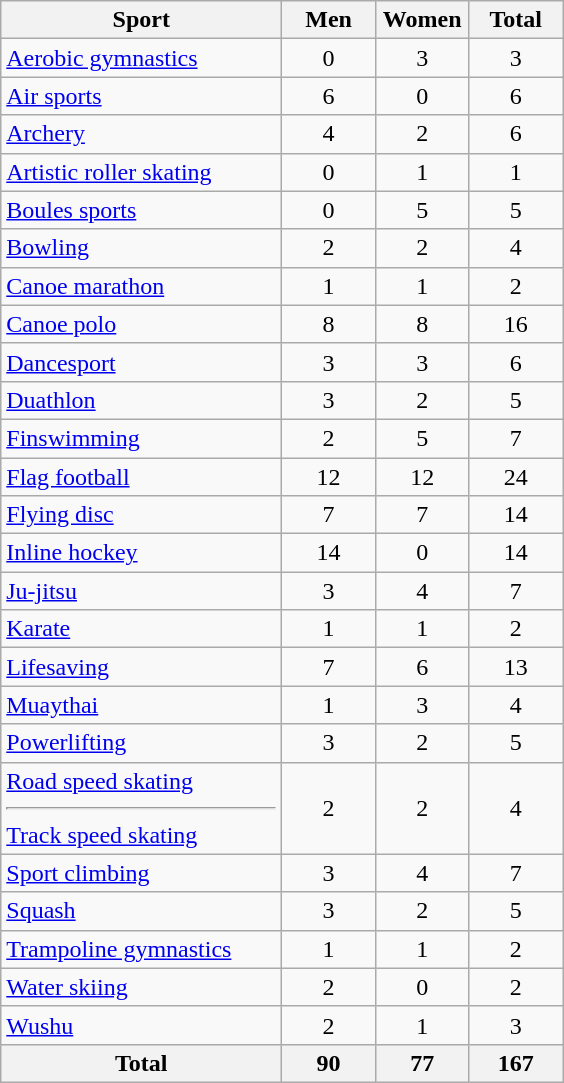<table class="wikitable sortable" style="text-align:center;">
<tr>
<th width=180>Sport</th>
<th width=55>Men</th>
<th width=55>Women</th>
<th width=55>Total</th>
</tr>
<tr>
<td align=left><a href='#'>Aerobic gymnastics</a></td>
<td>0</td>
<td>3</td>
<td>3</td>
</tr>
<tr>
<td align=left><a href='#'>Air sports</a></td>
<td>6</td>
<td>0</td>
<td>6</td>
</tr>
<tr>
<td align=left><a href='#'>Archery</a></td>
<td>4</td>
<td>2</td>
<td>6</td>
</tr>
<tr>
<td align=left><a href='#'>Artistic roller skating</a></td>
<td>0</td>
<td>1</td>
<td>1</td>
</tr>
<tr>
<td align=left><a href='#'>Boules sports</a></td>
<td>0</td>
<td>5</td>
<td>5</td>
</tr>
<tr>
<td align=left><a href='#'>Bowling</a></td>
<td>2</td>
<td>2</td>
<td>4</td>
</tr>
<tr>
<td align=left><a href='#'>Canoe marathon</a></td>
<td>1</td>
<td>1</td>
<td>2</td>
</tr>
<tr>
<td align=left><a href='#'>Canoe polo</a></td>
<td>8</td>
<td>8</td>
<td>16</td>
</tr>
<tr>
<td align=left><a href='#'>Dancesport</a></td>
<td>3</td>
<td>3</td>
<td>6</td>
</tr>
<tr>
<td align=left><a href='#'>Duathlon</a></td>
<td>3</td>
<td>2</td>
<td>5</td>
</tr>
<tr>
<td align=left><a href='#'>Finswimming</a></td>
<td>2</td>
<td>5</td>
<td>7</td>
</tr>
<tr>
<td align=left><a href='#'>Flag football</a></td>
<td>12</td>
<td>12</td>
<td>24</td>
</tr>
<tr>
<td align=left><a href='#'>Flying disc</a></td>
<td>7</td>
<td>7</td>
<td>14</td>
</tr>
<tr>
<td align=left><a href='#'>Inline hockey</a></td>
<td>14</td>
<td>0</td>
<td>14</td>
</tr>
<tr>
<td align=left><a href='#'>Ju-jitsu</a></td>
<td>3</td>
<td>4</td>
<td>7</td>
</tr>
<tr>
<td align=left><a href='#'>Karate</a></td>
<td>1</td>
<td>1</td>
<td>2</td>
</tr>
<tr>
<td align=left><a href='#'>Lifesaving</a></td>
<td>7</td>
<td>6</td>
<td>13</td>
</tr>
<tr>
<td align=left><a href='#'>Muaythai</a></td>
<td>1</td>
<td>3</td>
<td>4</td>
</tr>
<tr>
<td align=left><a href='#'>Powerlifting</a></td>
<td>3</td>
<td>2</td>
<td>5</td>
</tr>
<tr>
<td align=left><a href='#'>Road speed skating</a><hr><a href='#'>Track speed skating</a></td>
<td>2</td>
<td>2</td>
<td>4</td>
</tr>
<tr>
<td align=left><a href='#'>Sport climbing</a></td>
<td>3</td>
<td>4</td>
<td>7</td>
</tr>
<tr>
<td align=left><a href='#'>Squash</a></td>
<td>3</td>
<td>2</td>
<td>5</td>
</tr>
<tr>
<td align=left><a href='#'>Trampoline gymnastics</a></td>
<td>1</td>
<td>1</td>
<td>2</td>
</tr>
<tr>
<td align=left><a href='#'>Water skiing</a></td>
<td>2</td>
<td>0</td>
<td>2</td>
</tr>
<tr>
<td align=left><a href='#'>Wushu</a></td>
<td>2</td>
<td>1</td>
<td>3</td>
</tr>
<tr>
<th>Total</th>
<th>90</th>
<th>77</th>
<th>167</th>
</tr>
</table>
